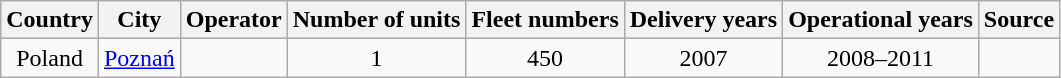<table class="wikitable" style="text-align:center;">
<tr>
<th>Country</th>
<th>City</th>
<th>Operator</th>
<th>Number of units</th>
<th>Fleet numbers</th>
<th>Delivery years</th>
<th>Operational years</th>
<th>Source</th>
</tr>
<tr>
<td>Poland</td>
<td><a href='#'>Poznań</a></td>
<td></td>
<td>1</td>
<td>450</td>
<td>2007</td>
<td>2008–2011</td>
<td></td>
</tr>
</table>
